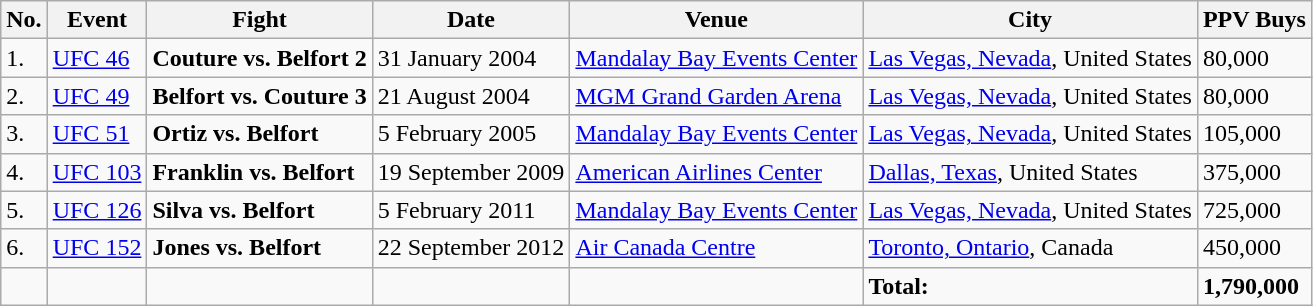<table class="wikitable">
<tr>
<th>No.</th>
<th>Event</th>
<th>Fight</th>
<th>Date</th>
<th>Venue</th>
<th>City</th>
<th>PPV Buys</th>
</tr>
<tr>
<td>1.</td>
<td><a href='#'>UFC 46</a></td>
<td><strong>Couture vs. Belfort 2</strong></td>
<td>31 January 2004</td>
<td><a href='#'>Mandalay Bay Events Center</a></td>
<td><a href='#'>Las Vegas, Nevada</a>, United States</td>
<td>80,000</td>
</tr>
<tr>
<td>2.</td>
<td><a href='#'>UFC 49</a></td>
<td><strong>Belfort vs. Couture 3</strong></td>
<td>21 August 2004</td>
<td><a href='#'>MGM Grand Garden Arena</a></td>
<td><a href='#'>Las Vegas, Nevada</a>, United States</td>
<td>80,000</td>
</tr>
<tr>
<td>3.</td>
<td><a href='#'>UFC 51</a></td>
<td><strong>Ortiz vs. Belfort</strong></td>
<td>5 February 2005</td>
<td><a href='#'>Mandalay Bay Events Center</a></td>
<td><a href='#'>Las Vegas, Nevada</a>, United States</td>
<td>105,000</td>
</tr>
<tr>
<td>4.</td>
<td><a href='#'>UFC 103</a></td>
<td><strong>Franklin vs. Belfort</strong></td>
<td>19 September 2009</td>
<td><a href='#'>American Airlines Center</a></td>
<td><a href='#'>Dallas, Texas</a>, United States</td>
<td>375,000</td>
</tr>
<tr>
<td>5.</td>
<td><a href='#'>UFC 126</a></td>
<td><strong>Silva vs. Belfort</strong></td>
<td>5 February 2011</td>
<td><a href='#'>Mandalay Bay Events Center</a></td>
<td><a href='#'>Las Vegas, Nevada</a>, United States</td>
<td>725,000</td>
</tr>
<tr>
<td>6.</td>
<td><a href='#'>UFC 152</a></td>
<td><strong>Jones vs. Belfort</strong></td>
<td>22 September 2012</td>
<td><a href='#'>Air Canada Centre</a></td>
<td><a href='#'>Toronto, Ontario</a>, Canada</td>
<td>450,000</td>
</tr>
<tr>
<td></td>
<td></td>
<td></td>
<td></td>
<td></td>
<td><strong>Total:</strong></td>
<td><strong>1,790,000</strong></td>
</tr>
</table>
